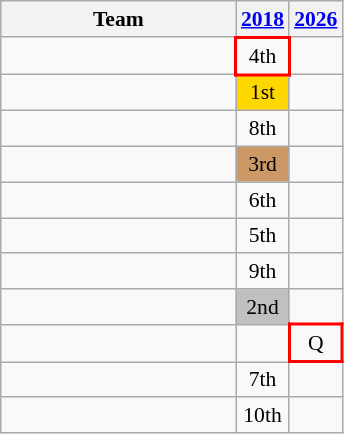<table class=wikitable style="text-align:center; font-size:90%">
<tr>
<th width=150>Team</th>
<th><a href='#'>2018</a></th>
<th><a href='#'>2026</a></th>
</tr>
<tr>
<td align=left></td>
<td style="border: 2px solid red">4th</td>
<td></td>
</tr>
<tr>
<td align=left></td>
<td bgcolor=gold>1st</td>
<td></td>
</tr>
<tr>
<td align=left></td>
<td>8th</td>
<td></td>
</tr>
<tr>
<td align=left></td>
<td bgcolor=cc9966>3rd</td>
<td></td>
</tr>
<tr>
<td align=left></td>
<td>6th</td>
<td></td>
</tr>
<tr>
<td align=left></td>
<td>5th</td>
<td></td>
</tr>
<tr>
<td align=left></td>
<td>9th</td>
<td></td>
</tr>
<tr>
<td align=left></td>
<td bgcolor=silver>2nd</td>
<td></td>
</tr>
<tr>
<td align=left></td>
<td></td>
<td style="border: 2px solid red">Q</td>
</tr>
<tr>
<td align=left></td>
<td>7th</td>
<td></td>
</tr>
<tr>
<td align=left></td>
<td>10th</td>
<td></td>
</tr>
</table>
